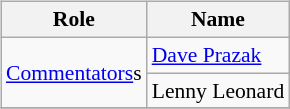<table class=wikitable style="font-size:90%; margin: 0.5em 0 0.5em 1em; float: right; clear: right;">
<tr>
<th>Role</th>
<th>Name</th>
</tr>
<tr>
<td rowspan=2><a href='#'>Commentators</a>s</td>
<td><a href='#'>Dave Prazak</a></td>
</tr>
<tr>
<td>Lenny Leonard</td>
</tr>
<tr>
</tr>
</table>
